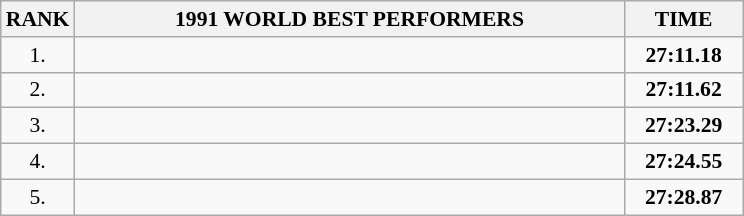<table class="wikitable" style="border-collapse: collapse; font-size: 90%;">
<tr>
<th>RANK</th>
<th align="center" style="width: 25em">1991 WORLD BEST PERFORMERS</th>
<th align="center" style="width: 5em">TIME</th>
</tr>
<tr>
<td align="center">1.</td>
<td></td>
<td align="center"><strong>27:11.18</strong></td>
</tr>
<tr>
<td align="center">2.</td>
<td></td>
<td align="center"><strong>27:11.62</strong></td>
</tr>
<tr>
<td align="center">3.</td>
<td></td>
<td align="center"><strong>27:23.29</strong></td>
</tr>
<tr>
<td align="center">4.</td>
<td></td>
<td align="center"><strong>27:24.55</strong></td>
</tr>
<tr>
<td align="center">5.</td>
<td></td>
<td align="center"><strong>27:28.87</strong></td>
</tr>
</table>
